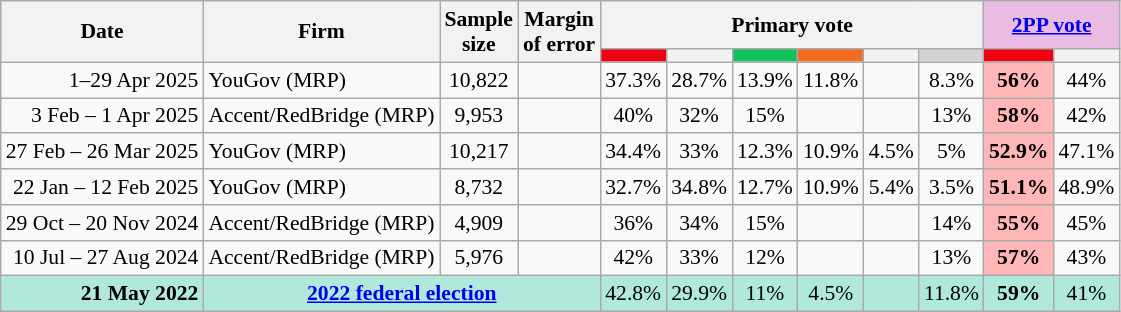<table class="nowrap wikitable tpl-blanktable" style=text-align:center;font-size:90%>
<tr>
<th rowspan=2>Date</th>
<th rowspan=2>Firm</th>
<th rowspan=2>Sample<br>size</th>
<th rowspan=2>Margin<br>of error</th>
<th colspan=6>Primary vote</th>
<th colspan=2 class=unsortable style=background:#ebbce3><a href='#'>2PP vote</a></th>
</tr>
<tr>
<th class="unsortable" style="background:#F00011"></th>
<th class="unsortable" style=background:></th>
<th class=unsortable style=background:#10C25B></th>
<th class=unsortable style=background:#f36c21></th>
<th class=unsortable style=background:></th>
<th class=unsortable style=background:lightgray></th>
<th class="unsortable" style="background:#F00011"></th>
<th class="unsortable" style=background:></th>
</tr>
<tr>
<td align=right>1–29 Apr 2025</td>
<td align=left>YouGov (MRP)</td>
<td>10,822</td>
<td></td>
<td>37.3%</td>
<td>28.7%</td>
<td>13.9%</td>
<td>11.8%</td>
<td></td>
<td>8.3%</td>
<th style="background:#FFB6B6">56%</th>
<td>44%</td>
</tr>
<tr>
<td align=right>3 Feb – 1 Apr 2025</td>
<td align=left>Accent/RedBridge (MRP)</td>
<td>9,953</td>
<td></td>
<td>40%</td>
<td>32%</td>
<td>15%</td>
<td></td>
<td></td>
<td>13%</td>
<th style="background:#FFB6B6">58%</th>
<td>42%</td>
</tr>
<tr>
<td align=right>27 Feb – 26 Mar 2025</td>
<td align=left>YouGov (MRP)</td>
<td>10,217</td>
<td></td>
<td>34.4%</td>
<td>33%</td>
<td>12.3%</td>
<td>10.9%</td>
<td>4.5%</td>
<td>5%</td>
<th style="background:#FFB6B6">52.9%</th>
<td>47.1%</td>
</tr>
<tr>
<td align=right>22 Jan – 12 Feb 2025</td>
<td align=left>YouGov (MRP)</td>
<td>8,732</td>
<td></td>
<td>32.7%</td>
<td>34.8%</td>
<td>12.7%</td>
<td>10.9%</td>
<td>5.4%</td>
<td>3.5%</td>
<th style="background:#FFB6B6">51.1%</th>
<td>48.9%</td>
</tr>
<tr>
<td align=right>29 Oct – 20 Nov 2024</td>
<td align=left>Accent/RedBridge (MRP)</td>
<td>4,909</td>
<td></td>
<td>36%</td>
<td>34%</td>
<td>15%</td>
<td></td>
<td></td>
<td>14%</td>
<th style="background:#FFB6B6">55%</th>
<td>45%</td>
</tr>
<tr>
<td align=right>10 Jul – 27 Aug 2024</td>
<td align=left>Accent/RedBridge (MRP)</td>
<td>5,976</td>
<td></td>
<td>42%</td>
<td>33%</td>
<td>12%</td>
<td></td>
<td></td>
<td>13%</td>
<th style="background:#FFB6B6">57%</th>
<td>43%</td>
</tr>
<tr style="background:#b0e9db">
<td style="text-align:right" data-sort-value="21-May-2022"><strong>21 May 2022</strong></td>
<td colspan="3" style="text-align:center"><strong><a href='#'>2022 federal election</a></strong></td>
<td>42.8%</td>
<td>29.9%</td>
<td>11%</td>
<td>4.5%</td>
<td></td>
<td>11.8%</td>
<td><strong>59%</strong></td>
<td>41%</td>
</tr>
</table>
